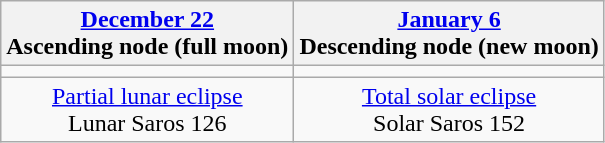<table class="wikitable">
<tr>
<th><a href='#'>December 22</a><br>Ascending node (full moon)<br></th>
<th><a href='#'>January 6</a><br>Descending node (new moon)<br></th>
</tr>
<tr>
<td></td>
<td></td>
</tr>
<tr align=center>
<td><a href='#'>Partial lunar eclipse</a><br>Lunar Saros 126</td>
<td><a href='#'>Total solar eclipse</a><br>Solar Saros 152</td>
</tr>
</table>
